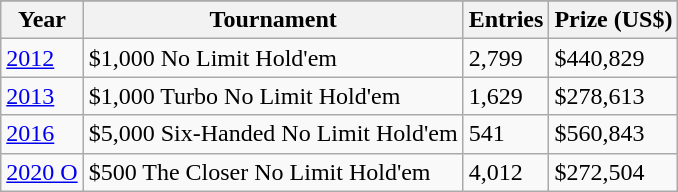<table class="wikitable">
<tr>
</tr>
<tr>
<th>Year</th>
<th>Tournament</th>
<th>Entries</th>
<th>Prize (US$)</th>
</tr>
<tr>
<td><a href='#'>2012</a></td>
<td>$1,000 No Limit Hold'em</td>
<td>2,799</td>
<td>$440,829</td>
</tr>
<tr>
<td><a href='#'>2013</a></td>
<td>$1,000 Turbo No Limit Hold'em</td>
<td>1,629</td>
<td>$278,613</td>
</tr>
<tr>
<td><a href='#'>2016</a></td>
<td>$5,000 Six-Handed No Limit Hold'em</td>
<td>541</td>
<td>$560,843</td>
</tr>
<tr>
<td><a href='#'>2020 O</a></td>
<td>$500 The Closer No Limit Hold'em</td>
<td>4,012</td>
<td>$272,504</td>
</tr>
</table>
